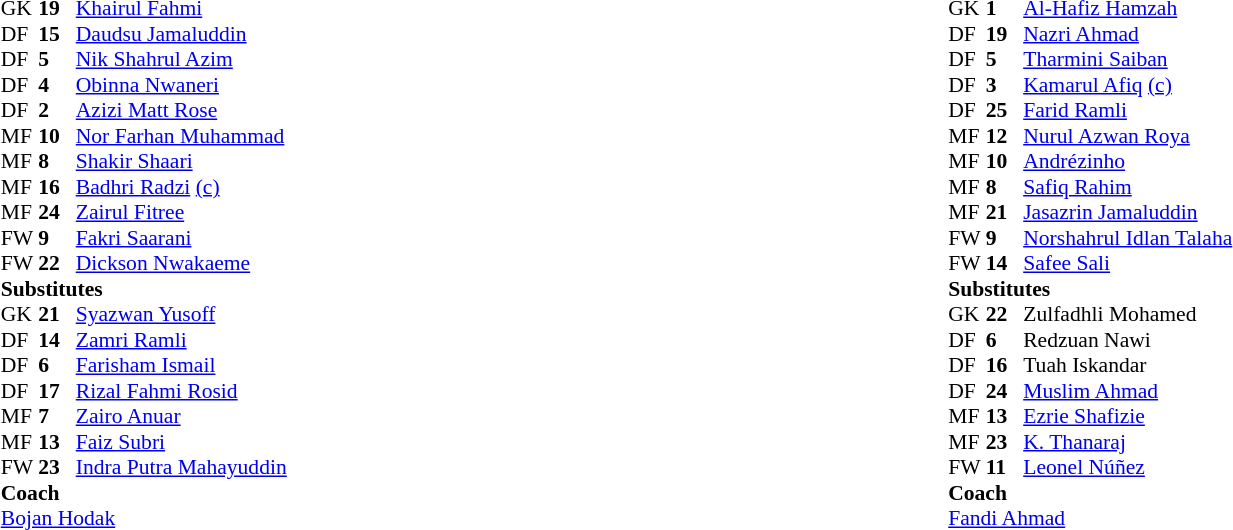<table width="100%">
<tr>
<td valign="top" width="50%"><br><table style="font-size:90%" cellspacing="0" cellpadding="0" align=center>
<tr>
<th width=25></th>
<th width=25></th>
</tr>
<tr>
<td>GK</td>
<td><strong>19</strong></td>
<td> <a href='#'>Khairul Fahmi</a></td>
</tr>
<tr>
<td>DF</td>
<td><strong>15</strong></td>
<td> <a href='#'>Daudsu Jamaluddin</a></td>
<td></td>
<td></td>
</tr>
<tr>
<td>DF</td>
<td><strong>5</strong></td>
<td> <a href='#'>Nik Shahrul Azim</a></td>
</tr>
<tr>
<td>DF</td>
<td><strong>4</strong></td>
<td> <a href='#'>Obinna Nwaneri</a></td>
<td></td>
<td></td>
</tr>
<tr>
<td>DF</td>
<td><strong>2</strong></td>
<td> <a href='#'>Azizi Matt Rose</a></td>
</tr>
<tr>
<td>MF</td>
<td><strong>10</strong></td>
<td> <a href='#'>Nor Farhan Muhammad</a></td>
</tr>
<tr>
<td>MF</td>
<td><strong>8</strong></td>
<td> <a href='#'>Shakir Shaari</a></td>
</tr>
<tr>
<td>MF</td>
<td><strong>16</strong></td>
<td> <a href='#'>Badhri Radzi</a> <a href='#'>(c)</a></td>
</tr>
<tr>
<td>MF</td>
<td><strong>24</strong></td>
<td> <a href='#'>Zairul Fitree</a></td>
<td></td>
<td></td>
</tr>
<tr>
<td>FW</td>
<td><strong>9</strong></td>
<td> <a href='#'>Fakri Saarani</a></td>
<td></td>
<td></td>
</tr>
<tr>
<td>FW</td>
<td><strong>22</strong></td>
<td> <a href='#'>Dickson Nwakaeme</a></td>
</tr>
<tr>
<td colspan=3><strong>Substitutes</strong></td>
</tr>
<tr>
<td>GK</td>
<td><strong>21</strong></td>
<td> <a href='#'>Syazwan Yusoff</a></td>
</tr>
<tr>
<td>DF</td>
<td><strong>14</strong></td>
<td> <a href='#'>Zamri Ramli</a></td>
</tr>
<tr>
<td>DF</td>
<td><strong>6</strong></td>
<td> <a href='#'>Farisham Ismail</a></td>
<td></td>
<td></td>
</tr>
<tr>
<td>DF</td>
<td><strong>17</strong></td>
<td> <a href='#'>Rizal Fahmi Rosid</a></td>
</tr>
<tr>
<td>MF</td>
<td><strong>7</strong></td>
<td> <a href='#'>Zairo Anuar</a></td>
<td></td>
<td></td>
</tr>
<tr>
<td>MF</td>
<td><strong>13</strong></td>
<td> <a href='#'>Faiz Subri</a></td>
</tr>
<tr>
<td>FW</td>
<td><strong>23</strong></td>
<td> <a href='#'>Indra Putra Mahayuddin</a></td>
<td></td>
<td></td>
</tr>
<tr>
<td colspan=3><strong>Coach</strong></td>
</tr>
<tr>
<td colspan=4> <a href='#'>Bojan Hodak</a></td>
</tr>
</table>
</td>
<td><br><table style="font-size:90%" cellspacing="0" cellpadding="0" align=center>
<tr>
<th width=25></th>
<th width=25></th>
</tr>
<tr>
<td>GK</td>
<td><strong>1</strong></td>
<td> <a href='#'>Al-Hafiz Hamzah</a></td>
</tr>
<tr>
<td>DF</td>
<td><strong>19</strong></td>
<td> <a href='#'>Nazri Ahmad</a></td>
</tr>
<tr>
<td>DF</td>
<td><strong>5</strong></td>
<td> <a href='#'>Tharmini Saiban</a></td>
<td></td>
<td></td>
</tr>
<tr>
<td>DF</td>
<td><strong>3</strong></td>
<td> <a href='#'>Kamarul Afiq</a> <a href='#'>(c)</a></td>
</tr>
<tr>
<td>DF</td>
<td><strong>25</strong></td>
<td> <a href='#'>Farid Ramli</a></td>
<td></td>
<td></td>
</tr>
<tr>
<td>MF</td>
<td><strong>12</strong></td>
<td> <a href='#'>Nurul Azwan Roya</a></td>
</tr>
<tr>
<td>MF</td>
<td><strong>10</strong></td>
<td> <a href='#'>Andrézinho</a></td>
<td></td>
<td></td>
</tr>
<tr>
<td>MF</td>
<td><strong>8</strong></td>
<td> <a href='#'>Safiq Rahim</a></td>
<td></td>
<td></td>
</tr>
<tr>
<td>MF</td>
<td><strong>21</strong></td>
<td> <a href='#'>Jasazrin Jamaluddin</a></td>
</tr>
<tr>
<td>FW</td>
<td><strong>9</strong></td>
<td> <a href='#'>Norshahrul Idlan Talaha</a></td>
<td></td>
<td></td>
</tr>
<tr>
<td>FW</td>
<td><strong>14</strong></td>
<td> <a href='#'>Safee Sali</a></td>
<td></td>
<td></td>
</tr>
<tr>
<td colspan=3><strong>Substitutes</strong></td>
</tr>
<tr>
<td>GK</td>
<td><strong>22</strong></td>
<td> Zulfadhli Mohamed</td>
</tr>
<tr>
<td>DF</td>
<td><strong>6</strong></td>
<td> Redzuan Nawi</td>
</tr>
<tr>
<td>DF</td>
<td><strong>16</strong></td>
<td> Tuah Iskandar</td>
</tr>
<tr>
<td>DF</td>
<td><strong>24</strong></td>
<td> <a href='#'>Muslim Ahmad</a></td>
</tr>
<tr>
<td>MF</td>
<td><strong>13</strong></td>
<td> <a href='#'>Ezrie Shafizie</a></td>
<td></td>
<td></td>
</tr>
<tr>
<td>MF</td>
<td><strong>23</strong></td>
<td> <a href='#'>K. Thanaraj</a></td>
<td></td>
<td></td>
</tr>
<tr>
<td>FW</td>
<td><strong>11</strong></td>
<td> <a href='#'>Leonel Núñez</a></td>
<td></td>
<td></td>
</tr>
<tr>
<td colspan=3><strong>Coach</strong></td>
</tr>
<tr>
<td colspan=4> <a href='#'>Fandi Ahmad</a></td>
</tr>
</table>
</td>
</tr>
</table>
